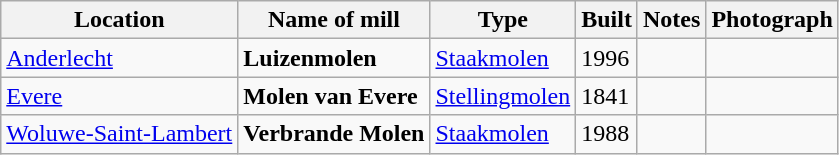<table class="wikitable">
<tr>
<th>Location</th>
<th>Name of mill</th>
<th>Type</th>
<th>Built</th>
<th>Notes</th>
<th>Photograph</th>
</tr>
<tr>
<td><a href='#'>Anderlecht</a></td>
<td><strong>Luizenmolen</strong></td>
<td><a href='#'>Staakmolen</a></td>
<td>1996</td>
<td> </td>
<td></td>
</tr>
<tr>
<td><a href='#'>Evere</a></td>
<td><strong>Molen van Evere</strong></td>
<td><a href='#'>Stellingmolen</a></td>
<td>1841</td>
<td> </td>
<td></td>
</tr>
<tr>
<td><a href='#'>Woluwe-Saint-Lambert</a></td>
<td><strong>Verbrande Molen</strong></td>
<td><a href='#'>Staakmolen</a></td>
<td>1988</td>
<td> </td>
<td></td>
</tr>
</table>
